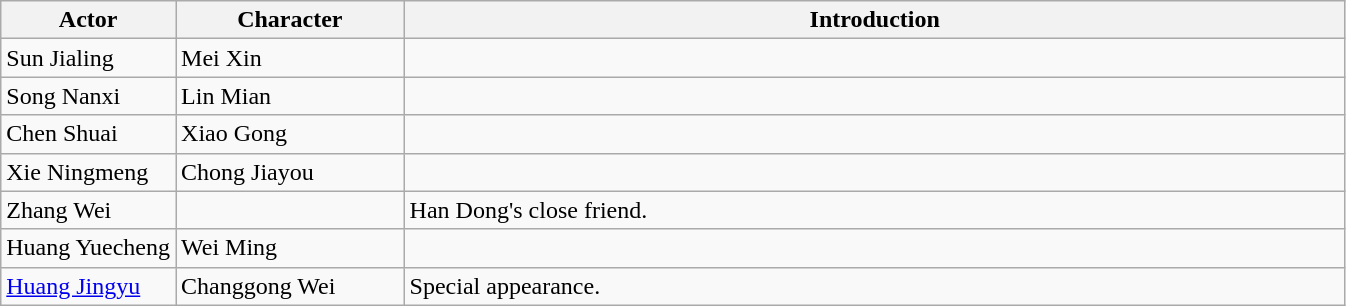<table class="wikitable">
<tr>
<th style="width:13%">Actor</th>
<th style="width:17%">Character</th>
<th>Introduction</th>
</tr>
<tr>
<td>Sun Jialing</td>
<td>Mei Xin</td>
<td></td>
</tr>
<tr>
<td>Song Nanxi</td>
<td>Lin Mian</td>
<td></td>
</tr>
<tr>
<td>Chen Shuai</td>
<td>Xiao Gong</td>
<td></td>
</tr>
<tr>
<td>Xie Ningmeng</td>
<td>Chong Jiayou</td>
<td></td>
</tr>
<tr>
<td>Zhang Wei</td>
<td></td>
<td>Han Dong's close friend.</td>
</tr>
<tr>
<td>Huang Yuecheng</td>
<td>Wei Ming</td>
<td></td>
</tr>
<tr>
<td><a href='#'>Huang Jingyu</a></td>
<td>Changgong Wei</td>
<td>Special appearance.</td>
</tr>
</table>
